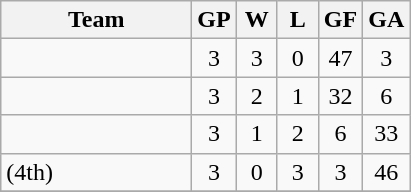<table class="wikitable" style="text-align:center">
<tr>
<th width="120">Team</th>
<th width="20">GP</th>
<th width="20">W</th>
<th width="20">L</th>
<th width="20">GF</th>
<th width="20">GA</th>
</tr>
<tr>
<td align=left></td>
<td>3</td>
<td>3</td>
<td>0</td>
<td>47</td>
<td>3</td>
</tr>
<tr>
<td align=left></td>
<td>3</td>
<td>2</td>
<td>1</td>
<td>32</td>
<td>6</td>
</tr>
<tr>
<td align=left></td>
<td>3</td>
<td>1</td>
<td>2</td>
<td>6</td>
<td>33</td>
</tr>
<tr>
<td align=left> (4th)</td>
<td>3</td>
<td>0</td>
<td>3</td>
<td>3</td>
<td>46</td>
</tr>
<tr>
</tr>
</table>
